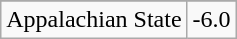<table class="wikitable">
<tr align="center">
</tr>
<tr align="center">
<td>Appalachian State</td>
<td>-6.0</td>
</tr>
</table>
